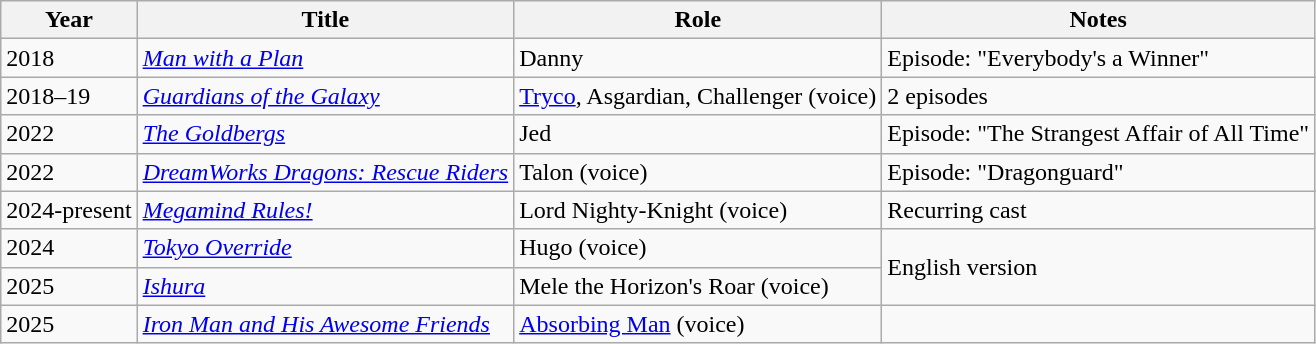<table class="wikitable sortable">
<tr>
<th>Year</th>
<th>Title</th>
<th>Role</th>
<th>Notes</th>
</tr>
<tr>
<td>2018</td>
<td><em><a href='#'>Man with a Plan</a></em></td>
<td>Danny</td>
<td>Episode: "Everybody's a Winner"</td>
</tr>
<tr>
<td>2018–19</td>
<td><em><a href='#'>Guardians of the Galaxy</a></em></td>
<td><a href='#'>Tryco</a>, Asgardian, Challenger (voice)</td>
<td>2 episodes</td>
</tr>
<tr>
<td>2022</td>
<td><em><a href='#'>The Goldbergs</a></em></td>
<td>Jed</td>
<td>Episode: "The Strangest Affair of All Time"</td>
</tr>
<tr>
<td>2022</td>
<td><em><a href='#'>DreamWorks Dragons: Rescue Riders</a></em></td>
<td>Talon (voice)</td>
<td>Episode: "Dragonguard"</td>
</tr>
<tr>
<td>2024-present</td>
<td><em><a href='#'>Megamind Rules!</a></em></td>
<td>Lord Nighty-Knight (voice)</td>
<td>Recurring cast</td>
</tr>
<tr>
<td>2024</td>
<td><em><a href='#'>Tokyo Override</a></em></td>
<td>Hugo (voice)</td>
<td rowspan=2>English version</td>
</tr>
<tr>
<td>2025</td>
<td><em><a href='#'>Ishura</a></em></td>
<td>Mele the Horizon's Roar (voice)</td>
</tr>
<tr>
<td>2025</td>
<td><em><a href='#'>Iron Man and His Awesome Friends</a></em></td>
<td><a href='#'>Absorbing Man</a> (voice)</td>
<td></td>
</tr>
</table>
